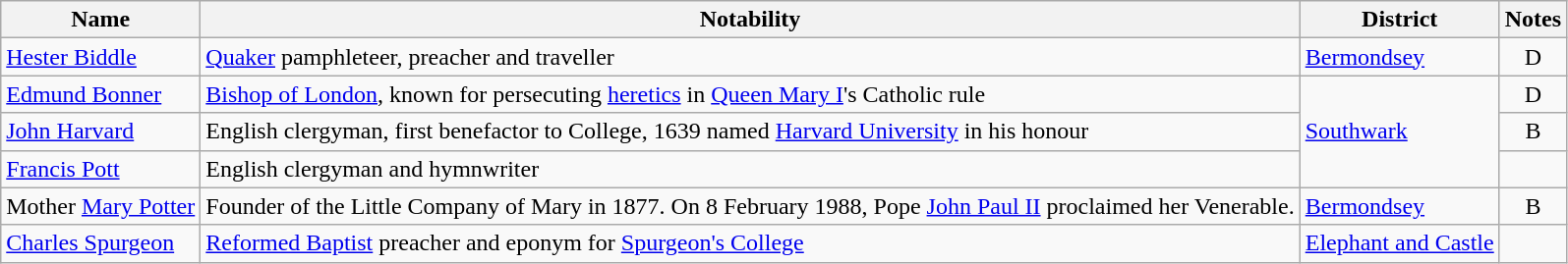<table class="wikitable sortable">
<tr>
<th width=>Name</th>
<th width=>Notability</th>
<th width=>District </th>
<th width=>Notes </th>
</tr>
<tr>
<td><a href='#'>Hester Biddle</a></td>
<td><a href='#'>Quaker</a> pamphleteer, preacher and traveller</td>
<td><a href='#'>Bermondsey</a></td>
<td style="text-align:center;">D</td>
</tr>
<tr>
<td><a href='#'>Edmund Bonner</a></td>
<td><a href='#'>Bishop of London</a>, known for persecuting <a href='#'>heretics</a> in <a href='#'>Queen Mary I</a>'s Catholic rule</td>
<td rowspan=3><a href='#'>Southwark</a></td>
<td style="text-align:center;">D</td>
</tr>
<tr>
<td><a href='#'>John Harvard</a></td>
<td>English clergyman, first benefactor to College, 1639 named <a href='#'>Harvard University</a> in his honour</td>
<td style="text-align:center;">B</td>
</tr>
<tr>
<td><a href='#'>Francis Pott</a></td>
<td>English clergyman and hymnwriter</td>
<td style="text-align:center;"></td>
</tr>
<tr>
<td>Mother <a href='#'>Mary Potter</a></td>
<td>Founder of the Little Company of Mary in 1877. On 8 February 1988, Pope <a href='#'>John Paul II</a> proclaimed her Venerable.</td>
<td><a href='#'>Bermondsey</a></td>
<td style="text-align:center;">B</td>
</tr>
<tr>
<td><a href='#'>Charles Spurgeon</a></td>
<td><a href='#'>Reformed Baptist</a> preacher and eponym for <a href='#'>Spurgeon's College</a></td>
<td><a href='#'>Elephant and Castle</a></td>
<td style="text-align:center;"></td>
</tr>
</table>
